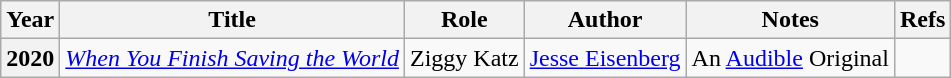<table class="wikitable plainrowheaders sortable">
<tr>
<th scope="col">Year</th>
<th scope="col">Title</th>
<th scope="col">Role</th>
<th scope="col">Author</th>
<th scope="col" class="unsortable">Notes</th>
<th scope="col" class="unsortable">Refs</th>
</tr>
<tr>
<th scope="row"><strong>2020</strong></th>
<td><em><a href='#'>When You Finish Saving the World</a></em></td>
<td>Ziggy Katz</td>
<td><a href='#'>Jesse Eisenberg</a></td>
<td>An <a href='#'>Audible</a> Original</td>
<td></td>
</tr>
</table>
